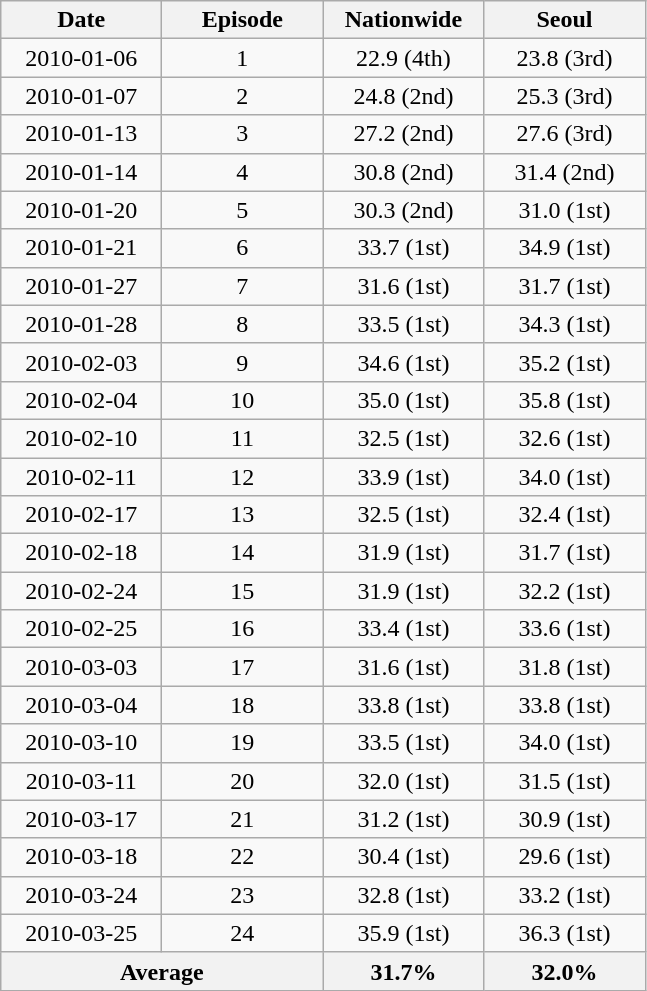<table class="wikitable">
<tr>
<th width=100>Date</th>
<th width=100>Episode</th>
<th width=100>Nationwide</th>
<th width=100>Seoul</th>
</tr>
<tr align=center>
<td>2010-01-06</td>
<td>1</td>
<td>22.9 (4th)</td>
<td>23.8 (3rd)</td>
</tr>
<tr align=center>
<td>2010-01-07</td>
<td>2</td>
<td>24.8 (2nd)</td>
<td>25.3 (3rd)</td>
</tr>
<tr align=center>
<td>2010-01-13</td>
<td>3</td>
<td>27.2 (2nd)</td>
<td>27.6 (3rd)</td>
</tr>
<tr align=center>
<td>2010-01-14</td>
<td>4</td>
<td>30.8 (2nd)</td>
<td>31.4 (2nd)</td>
</tr>
<tr align=center>
<td>2010-01-20</td>
<td>5</td>
<td>30.3 (2nd)</td>
<td>31.0 (1st)</td>
</tr>
<tr align=center>
<td>2010-01-21</td>
<td>6</td>
<td>33.7 (1st)</td>
<td>34.9 (1st)</td>
</tr>
<tr align=center>
<td>2010-01-27</td>
<td>7</td>
<td>31.6 (1st)</td>
<td>31.7 (1st)</td>
</tr>
<tr align=center>
<td>2010-01-28</td>
<td>8</td>
<td>33.5 (1st)</td>
<td>34.3 (1st)</td>
</tr>
<tr align=center>
<td>2010-02-03</td>
<td>9</td>
<td>34.6 (1st)</td>
<td>35.2 (1st)</td>
</tr>
<tr align=center>
<td>2010-02-04</td>
<td>10</td>
<td>35.0 (1st)</td>
<td>35.8 (1st)</td>
</tr>
<tr align=center>
<td>2010-02-10</td>
<td>11</td>
<td>32.5 (1st)</td>
<td>32.6 (1st)</td>
</tr>
<tr align=center>
<td>2010-02-11</td>
<td>12</td>
<td>33.9 (1st)</td>
<td>34.0 (1st)</td>
</tr>
<tr align=center>
<td>2010-02-17</td>
<td>13</td>
<td>32.5 (1st)</td>
<td>32.4 (1st)</td>
</tr>
<tr align=center>
<td>2010-02-18</td>
<td>14</td>
<td>31.9 (1st)</td>
<td>31.7 (1st)</td>
</tr>
<tr align=center>
<td>2010-02-24</td>
<td>15</td>
<td>31.9 (1st)</td>
<td>32.2 (1st)</td>
</tr>
<tr align=center>
<td>2010-02-25</td>
<td>16</td>
<td>33.4 (1st)</td>
<td>33.6 (1st)</td>
</tr>
<tr align=center>
<td>2010-03-03</td>
<td>17</td>
<td>31.6 (1st)</td>
<td>31.8 (1st)</td>
</tr>
<tr align=center>
<td>2010-03-04</td>
<td>18</td>
<td>33.8 (1st)</td>
<td>33.8 (1st)</td>
</tr>
<tr align=center>
<td>2010-03-10</td>
<td>19</td>
<td>33.5 (1st)</td>
<td>34.0 (1st)</td>
</tr>
<tr align=center>
<td>2010-03-11</td>
<td>20</td>
<td>32.0 (1st)</td>
<td>31.5 (1st)</td>
</tr>
<tr align=center>
<td>2010-03-17</td>
<td>21</td>
<td>31.2 (1st)</td>
<td>30.9 (1st)</td>
</tr>
<tr align=center>
<td>2010-03-18</td>
<td>22</td>
<td>30.4 (1st)</td>
<td>29.6 (1st)</td>
</tr>
<tr align=center>
<td>2010-03-24</td>
<td>23</td>
<td>32.8 (1st)</td>
<td>33.2 (1st)</td>
</tr>
<tr align=center>
<td>2010-03-25</td>
<td>24</td>
<td>35.9 (1st)</td>
<td>36.3 (1st)</td>
</tr>
<tr align="center">
<th colspan=2>Average</th>
<th>31.7%</th>
<th>32.0%</th>
</tr>
</table>
